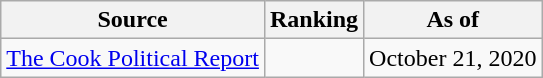<table class="wikitable" style="text-align:center">
<tr>
<th>Source</th>
<th>Ranking</th>
<th>As of</th>
</tr>
<tr>
<td align=left><a href='#'>The Cook Political Report</a></td>
<td></td>
<td>October 21, 2020</td>
</tr>
</table>
